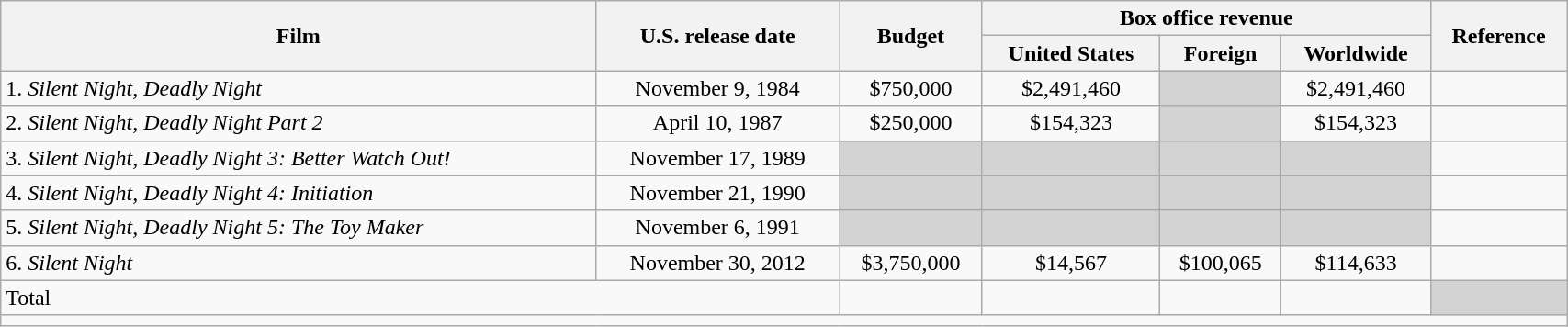<table class="wikitable" style="width:90%;">
<tr>
<th rowspan="2" style="text-align:center;"><strong>Film</strong></th>
<th rowspan="2" style="text-align:center;"><strong>U.S. release date</strong></th>
<th rowspan="2" style="text-align:center;"><strong>Budget</strong></th>
<th colspan="3" style="text-align:center;"><strong>Box office revenue</strong></th>
<th rowspan="2" style="text-align:center;"><strong>Reference</strong></th>
</tr>
<tr>
<th style="text-align:center;"><strong>United States</strong></th>
<th style="text-align:center;"><strong>Foreign</strong></th>
<th style="text-align:center;"><strong>Worldwide</strong></th>
</tr>
<tr>
<td>1. <em>Silent Night, Deadly Night</em></td>
<td style="text-align:center;">November 9, 1984</td>
<td style="text-align:center;">$750,000</td>
<td style="text-align:center;">$2,491,460</td>
<td style="background:lightgrey;"></td>
<td style="text-align:center">$2,491,460</td>
<td style="text-align:center;"></td>
</tr>
<tr>
<td>2. <em>Silent Night, Deadly Night Part 2</em></td>
<td style="text-align:center;">April 10, 1987</td>
<td style="text-align:center;">$250,000</td>
<td style="text-align:center;">$154,323</td>
<td style="background:lightgrey;"></td>
<td style="text-align:center;">$154,323</td>
<td style="text-align:center;"></td>
</tr>
<tr>
<td>3. <em>Silent Night, Deadly Night 3: Better Watch Out!</em></td>
<td style="text-align:center;">November 17, 1989 </td>
<td style="background:lightgrey;"></td>
<td style="background:lightgrey;"></td>
<td style="background:lightgrey;"></td>
<td style="background:lightgrey;"></td>
<td style="text-align:center;"></td>
</tr>
<tr>
<td>4. <em>Silent Night, Deadly Night 4: Initiation</em></td>
<td style="text-align:center;">November 21, 1990 </td>
<td style="background:lightgrey;"></td>
<td style="background:lightgrey;"></td>
<td style="background:lightgrey;"></td>
<td style="background:lightgrey;"></td>
<td style="text-align:center;"></td>
</tr>
<tr>
<td>5. <em>Silent Night, Deadly Night 5: The Toy Maker</em></td>
<td style="text-align:center;">November 6, 1991 </td>
<td style="background:lightgrey;"></td>
<td style="background:lightgrey;"></td>
<td style="background:lightgrey;"></td>
<td style="background:lightgrey;"></td>
<td style="text-align:center;"></td>
</tr>
<tr>
<td>6. <em>Silent Night</em></td>
<td style="text-align:center;">November 30, 2012</td>
<td style="text-align:center">$3,750,000</td>
<td style="text-align:center">$14,567</td>
<td style="text-align:center">$100,065</td>
<td style="text-align:center">$114,633</td>
<td style="text-align:center;"></td>
</tr>
<tr>
<td colspan="2">Total</td>
<td></td>
<td></td>
<td></td>
<td></td>
<td style="background:lightgrey;"></td>
</tr>
<tr>
<td colspan="7"></td>
</tr>
</table>
